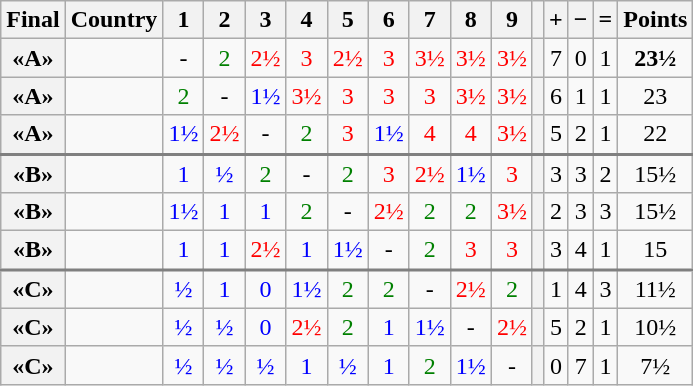<table class="wikitable" style="text-align:center">
<tr>
<th>Final</th>
<th>Country</th>
<th>1</th>
<th>2</th>
<th>3</th>
<th>4</th>
<th>5</th>
<th>6</th>
<th>7</th>
<th>8</th>
<th>9</th>
<th></th>
<th>+</th>
<th>−</th>
<th>=</th>
<th>Points</th>
</tr>
<tr>
<th>«A»</th>
<td style="text-align: left"></td>
<td>-</td>
<td style="color: green">2</td>
<td style="color: red;">2½</td>
<td style="color: red;">3</td>
<td style="color: red;">2½</td>
<td style="color: red;">3</td>
<td style="color: red;">3½</td>
<td style="color: red;">3½</td>
<td style="color: red;">3½</td>
<th></th>
<td>7</td>
<td>0</td>
<td>1</td>
<td><strong>23½</strong></td>
</tr>
<tr>
<th>«A»</th>
<td style="text-align: left"></td>
<td style="color: green">2</td>
<td>-</td>
<td style="color: blue;">1½</td>
<td style="color: red;">3½</td>
<td style="color: red;">3</td>
<td style="color: red;">3</td>
<td style="color: red;">3</td>
<td style="color: red;">3½</td>
<td style="color: red;">3½</td>
<th></th>
<td>6</td>
<td>1</td>
<td>1</td>
<td>23</td>
</tr>
<tr>
<th>«A»</th>
<td style="text-align: left"></td>
<td style="color: blue;">1½</td>
<td style="color: red;">2½</td>
<td>-</td>
<td style="color: green">2</td>
<td style="color: red;">3</td>
<td style="color: blue;">1½</td>
<td style="color: red;">4</td>
<td style="color: red;">4</td>
<td style="color: red;">3½</td>
<th></th>
<td>5</td>
<td>2</td>
<td>1</td>
<td>22</td>
</tr>
<tr style="border-top:2px solid grey;">
<th>«B»</th>
<td style="text-align: left"></td>
<td style="color: blue;">1</td>
<td style="color: blue;">½</td>
<td style="color: green">2</td>
<td>-</td>
<td style="color: green">2</td>
<td style="color: red;">3</td>
<td style="color: red;">2½</td>
<td style="color: blue;">1½</td>
<td style="color: red;">3</td>
<th></th>
<td>3</td>
<td>3</td>
<td>2</td>
<td>15½</td>
</tr>
<tr>
<th>«B»</th>
<td style="text-align: left"></td>
<td style="color: blue;">1½</td>
<td style="color: blue;">1</td>
<td style="color: blue;">1</td>
<td style="color: green">2</td>
<td>-</td>
<td style="color: red;">2½</td>
<td style="color: green">2</td>
<td style="color: green">2</td>
<td style="color: red;">3½</td>
<th></th>
<td>2</td>
<td>3</td>
<td>3</td>
<td>15½</td>
</tr>
<tr>
<th>«B»</th>
<td style="text-align: left"></td>
<td style="color: blue;">1</td>
<td style="color: blue;">1</td>
<td style="color: red;">2½</td>
<td style="color: blue;">1</td>
<td style="color: blue;">1½</td>
<td>-</td>
<td style="color: green">2</td>
<td style="color: red;">3</td>
<td style="color: red;">3</td>
<th></th>
<td>3</td>
<td>4</td>
<td>1</td>
<td>15</td>
</tr>
<tr style="border-top:2px solid grey;">
<th>«C»</th>
<td style="text-align: left"></td>
<td style="color: blue;">½</td>
<td style="color: blue;">1</td>
<td style="color: blue;">0</td>
<td style="color: blue;">1½</td>
<td style="color: green">2</td>
<td style="color: green">2</td>
<td>-</td>
<td style="color: red;">2½</td>
<td style="color: green">2</td>
<th></th>
<td>1</td>
<td>4</td>
<td>3</td>
<td>11½</td>
</tr>
<tr>
<th>«C»</th>
<td style="text-align: left"></td>
<td style="color: blue;">½</td>
<td style="color: blue;">½</td>
<td style="color: blue;">0</td>
<td style="color: red;">2½</td>
<td style="color: green">2</td>
<td style="color: blue;">1</td>
<td style="color: blue;">1½</td>
<td>-</td>
<td style="color: red;">2½</td>
<th></th>
<td>5</td>
<td>2</td>
<td>1</td>
<td>10½</td>
</tr>
<tr>
<th>«C»</th>
<td style="text-align: left"></td>
<td style="color: blue;">½</td>
<td style="color: blue;">½</td>
<td style="color: blue;">½</td>
<td style="color: blue;">1</td>
<td style="color: blue;">½</td>
<td style="color: blue;">1</td>
<td style="color: green">2</td>
<td style="color: blue;">1½</td>
<td>-</td>
<th></th>
<td>0</td>
<td>7</td>
<td>1</td>
<td>7½</td>
</tr>
</table>
